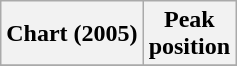<table class="wikitable plainrowheaders" style="text-align:center">
<tr>
<th scope="col">Chart (2005)</th>
<th scope="col">Peak<br>position</th>
</tr>
<tr>
</tr>
</table>
